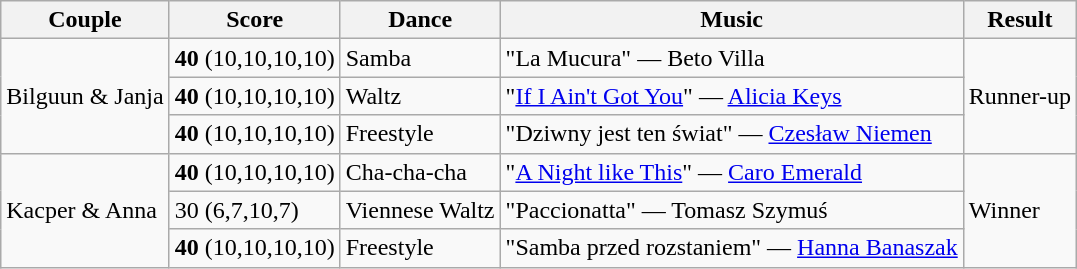<table class="wikitable">
<tr>
<th>Couple</th>
<th>Score</th>
<th>Dance</th>
<th>Music</th>
<th>Result</th>
</tr>
<tr>
<td rowspan="3">Bilguun & Janja</td>
<td><strong>40</strong> (10,10,10,10)</td>
<td>Samba</td>
<td>"La Mucura" — Beto Villa</td>
<td rowspan="3">Runner-up</td>
</tr>
<tr>
<td><strong>40</strong> (10,10,10,10)</td>
<td>Waltz</td>
<td>"<a href='#'>If I Ain't Got You</a>" — <a href='#'>Alicia Keys</a></td>
</tr>
<tr>
<td><strong>40</strong> (10,10,10,10)</td>
<td>Freestyle</td>
<td>"Dziwny jest ten świat" — <a href='#'>Czesław Niemen</a></td>
</tr>
<tr>
<td rowspan="3">Kacper & Anna</td>
<td><strong>40</strong> (10,10,10,10)</td>
<td>Cha-cha-cha</td>
<td>"<a href='#'>A Night like This</a>" — <a href='#'>Caro Emerald</a></td>
<td rowspan="3">Winner</td>
</tr>
<tr>
<td>30 (6,7,10,7)</td>
<td>Viennese Waltz</td>
<td>"Paccionatta" — Tomasz Szymuś</td>
</tr>
<tr>
<td><strong>40</strong> (10,10,10,10)</td>
<td>Freestyle</td>
<td>"Samba przed rozstaniem" — <a href='#'>Hanna Banaszak</a></td>
</tr>
</table>
